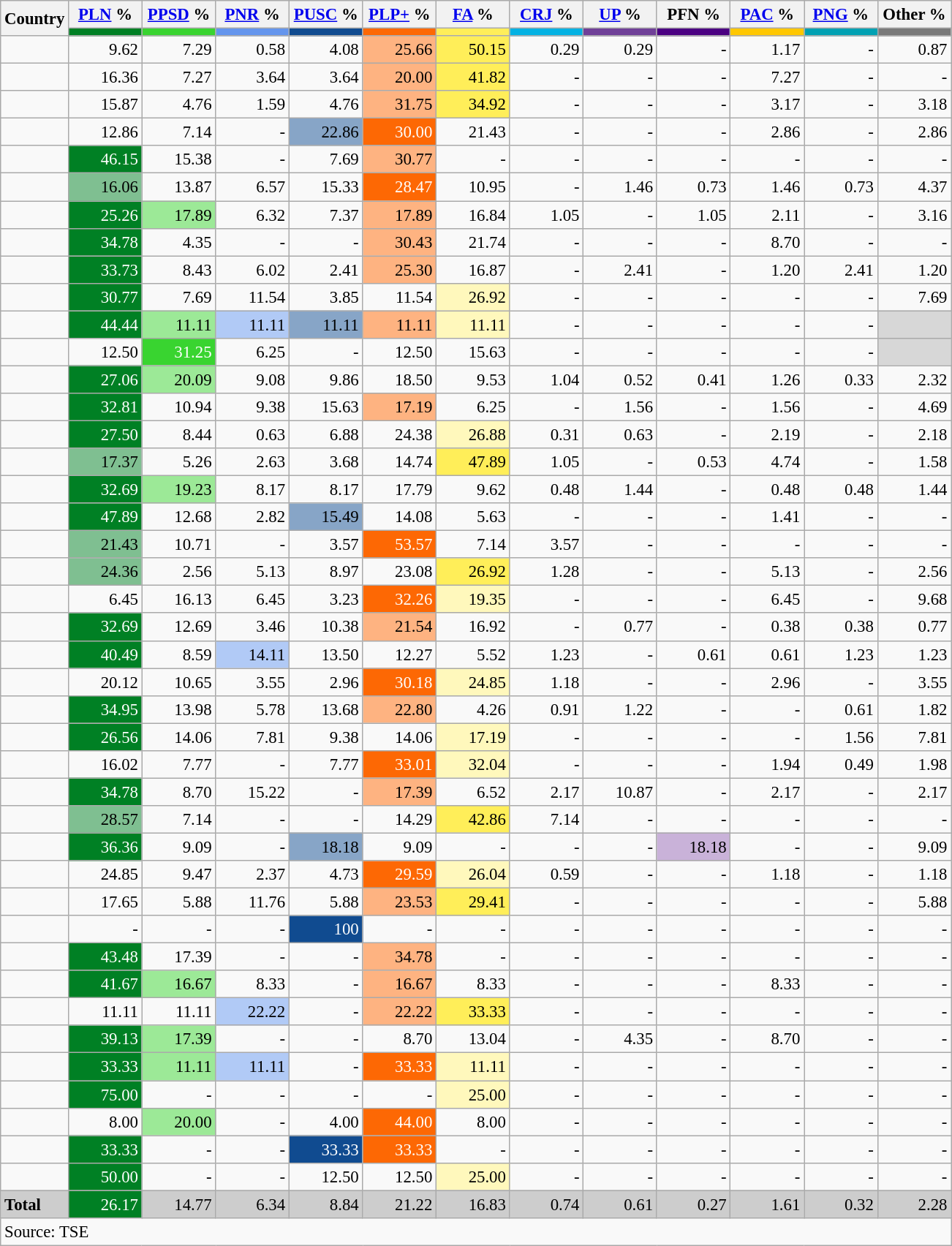<table class="wikitable sortable" style="text-align:right; font-size:95%">
<tr>
<th rowspan=2>Country</th>
<th width=60px><a href='#'>PLN</a> %</th>
<th width=60px><a href='#'>PPSD</a> %</th>
<th width=60px><a href='#'>PNR</a> %</th>
<th width=60px><a href='#'>PUSC</a> %</th>
<th width=60px><a href='#'>PLP+</a> %</th>
<th width=60px><a href='#'>FA</a> %</th>
<th width=60px><a href='#'>CRJ</a> %</th>
<th width=60px><a href='#'>UP</a> %</th>
<th width=60px>PFN %</th>
<th width=60px><a href='#'>PAC</a> %</th>
<th width=60px><a href='#'>PNG</a> %</th>
<th width=60px>Other %</th>
</tr>
<tr>
<th style="background:#008024"></th>
<th style="background:#39d430"></th>
<th style="background:#6495ed"></th>
<th style="background:#104b90"></th>
<th style="background:#fd6804"></th>
<th style="background:#ffee59"></th>
<th style="background:#02b2e3"></th>
<th style="background:#704098"></th>
<th style="background:#4B0082"></th>
<th style="background:#ffc700"></th>
<th style="background:#00a1b3"></th>
<th style="background:#7a7a7a"></th>
</tr>
<tr>
<td align="left"></td>
<td>9.62</td>
<td>7.29</td>
<td>0.58</td>
<td>4.08</td>
<td style="background:#feb381; color:black;">25.66</td>
<td style="background:#ffee59; color:black;">50.15</td>
<td>0.29</td>
<td>0.29</td>
<td>-</td>
<td>1.17</td>
<td>-</td>
<td>0.87</td>
</tr>
<tr>
<td align="left"></td>
<td>16.36</td>
<td>7.27</td>
<td>3.64</td>
<td>3.64</td>
<td style="background:#feb381; color:black;">20.00</td>
<td style="background:#ffee59; color:black;">41.82</td>
<td>-</td>
<td>-</td>
<td>-</td>
<td>7.27</td>
<td>-</td>
<td>-</td>
</tr>
<tr>
<td align="left"></td>
<td>15.87</td>
<td>4.76</td>
<td>1.59</td>
<td>4.76</td>
<td style="background:#feb381; color:black;">31.75</td>
<td style="background:#ffee59; color:black;">34.92</td>
<td>-</td>
<td>-</td>
<td>-</td>
<td>3.17</td>
<td>-</td>
<td>3.18</td>
</tr>
<tr>
<td align="left"></td>
<td>12.86</td>
<td>7.14</td>
<td>-</td>
<td style="background:#87a5c7; color:black;">22.86</td>
<td style="background:#fd6804; color:white;">30.00</td>
<td>21.43</td>
<td>-</td>
<td>-</td>
<td>-</td>
<td>2.86</td>
<td>-</td>
<td>2.86</td>
</tr>
<tr>
<td align="left"></td>
<td style="background:#008024; color:white;">46.15</td>
<td>15.38</td>
<td>-</td>
<td>7.69</td>
<td style="background:#feb381; color:black;">30.77</td>
<td>-</td>
<td>-</td>
<td>-</td>
<td>-</td>
<td>-</td>
<td>-</td>
<td>-</td>
</tr>
<tr>
<td align="left"></td>
<td style="background:#7fbf91; color:black;">16.06</td>
<td>13.87</td>
<td>6.57</td>
<td>15.33</td>
<td style="background:#fd6804; color:white;">28.47</td>
<td>10.95</td>
<td>-</td>
<td>1.46</td>
<td>0.73</td>
<td>1.46</td>
<td>0.73</td>
<td>4.37</td>
</tr>
<tr>
<td align="left"></td>
<td style="background:#008024; color:white;">25.26</td>
<td style="background:#9ce997; color:black;">17.89</td>
<td>6.32</td>
<td>7.37</td>
<td style="background:#feb381; color:black;">17.89</td>
<td>16.84</td>
<td>1.05</td>
<td>-</td>
<td>1.05</td>
<td>2.11</td>
<td>-</td>
<td>3.16</td>
</tr>
<tr>
<td align="left"></td>
<td style="background:#008024; color:white;">34.78</td>
<td>4.35</td>
<td>-</td>
<td>-</td>
<td style="background:#feb381; color:black;">30.43</td>
<td>21.74</td>
<td>-</td>
<td>-</td>
<td>-</td>
<td>8.70</td>
<td>-</td>
<td>-</td>
</tr>
<tr>
<td align="left"></td>
<td style="background:#008024; color:white;">33.73</td>
<td>8.43</td>
<td>6.02</td>
<td>2.41</td>
<td style="background:#feb381; color:black;">25.30</td>
<td>16.87</td>
<td>-</td>
<td>2.41</td>
<td>-</td>
<td>1.20</td>
<td>2.41</td>
<td>1.20</td>
</tr>
<tr>
<td align="left"></td>
<td style="background:#008024; color:white;">30.77</td>
<td>7.69</td>
<td>11.54</td>
<td>3.85</td>
<td>11.54</td>
<td style="background:#fff8bc; color:black;">26.92</td>
<td>-</td>
<td>-</td>
<td>-</td>
<td>-</td>
<td>-</td>
<td>7.69</td>
</tr>
<tr>
<td align="left"></td>
<td style="background:#008024; color:white;">44.44</td>
<td style="background:#9ce997; color:black;">11.11</td>
<td style="background:#b1caf6; color:black;">11.11</td>
<td style="background:#87a5c7; color:black;">11.11</td>
<td style="background:#feb381; color:black;">11.11</td>
<td style="background:#fff8bc; color:black;">11.11</td>
<td>-</td>
<td>-</td>
<td>-</td>
<td>-</td>
<td>-</td>
<td style="background:#d7d7d7; color:black;"></td>
</tr>
<tr>
<td align="left"></td>
<td>12.50</td>
<td style="background:#39d430; color:white;">31.25</td>
<td>6.25</td>
<td>-</td>
<td>12.50</td>
<td>15.63</td>
<td>-</td>
<td>-</td>
<td>-</td>
<td>-</td>
<td>-</td>
<td style="background:#d7d7d7; color:black;"></td>
</tr>
<tr>
<td align="left"></td>
<td style="background:#008024; color:white;">27.06</td>
<td style="background:#9ce997; color:black;">20.09</td>
<td>9.08</td>
<td>9.86</td>
<td>18.50</td>
<td>9.53</td>
<td>1.04</td>
<td>0.52</td>
<td>0.41</td>
<td>1.26</td>
<td>0.33</td>
<td>2.32</td>
</tr>
<tr>
<td align="left"></td>
<td style="background:#008024; color:white;">32.81</td>
<td>10.94</td>
<td>9.38</td>
<td>15.63</td>
<td style="background:#feb381; color:black;">17.19</td>
<td>6.25</td>
<td>-</td>
<td>1.56</td>
<td>-</td>
<td>1.56</td>
<td>-</td>
<td>4.69</td>
</tr>
<tr>
<td align="left"></td>
<td style="background:#008024; color:white;">27.50</td>
<td>8.44</td>
<td>0.63</td>
<td>6.88</td>
<td>24.38</td>
<td style="background:#fff8bc; color:black;">26.88</td>
<td>0.31</td>
<td>0.63</td>
<td>-</td>
<td>2.19</td>
<td>-</td>
<td>2.18</td>
</tr>
<tr>
<td align="left"></td>
<td style="background:#7fbf91; color:black;">17.37</td>
<td>5.26</td>
<td>2.63</td>
<td>3.68</td>
<td>14.74</td>
<td style="background:#ffee59; color:black;">47.89</td>
<td>1.05</td>
<td>-</td>
<td>0.53</td>
<td>4.74</td>
<td>-</td>
<td>1.58</td>
</tr>
<tr>
<td align="left"></td>
<td style="background:#008024; color:white;">32.69</td>
<td style="background:#9ce997; color:black;">19.23</td>
<td>8.17</td>
<td>8.17</td>
<td>17.79</td>
<td>9.62</td>
<td>0.48</td>
<td>1.44</td>
<td>-</td>
<td>0.48</td>
<td>0.48</td>
<td>1.44</td>
</tr>
<tr>
<td align="left"></td>
<td style="background:#008024; color:white;">47.89</td>
<td>12.68</td>
<td>2.82</td>
<td style="background:#87a5c7; color:black;">15.49</td>
<td>14.08</td>
<td>5.63</td>
<td>-</td>
<td>-</td>
<td>-</td>
<td>1.41</td>
<td>-</td>
<td>-</td>
</tr>
<tr>
<td align="left"></td>
<td style="background:#7fbf91; color:black;">21.43</td>
<td>10.71</td>
<td>-</td>
<td>3.57</td>
<td style="background:#fd6804; color:white;">53.57</td>
<td>7.14</td>
<td>3.57</td>
<td>-</td>
<td>-</td>
<td>-</td>
<td>-</td>
<td>-</td>
</tr>
<tr>
<td align="left"></td>
<td style="background:#7fbf91; color:black;">24.36</td>
<td>2.56</td>
<td>5.13</td>
<td>8.97</td>
<td>23.08</td>
<td style="background:#ffee59; color:black;">26.92</td>
<td>1.28</td>
<td>-</td>
<td>-</td>
<td>5.13</td>
<td>-</td>
<td>2.56</td>
</tr>
<tr>
<td align="left"></td>
<td>6.45</td>
<td>16.13</td>
<td>6.45</td>
<td>3.23</td>
<td style="background:#fd6804; color:white;">32.26</td>
<td style="background:#fff8bc; color:black;">19.35</td>
<td>-</td>
<td>-</td>
<td>-</td>
<td>6.45</td>
<td>-</td>
<td>9.68</td>
</tr>
<tr>
<td align="left"></td>
<td style="background:#008024; color:white;">32.69</td>
<td>12.69</td>
<td>3.46</td>
<td>10.38</td>
<td style="background:#feb381; color:black;">21.54</td>
<td>16.92</td>
<td>-</td>
<td>0.77</td>
<td>-</td>
<td>0.38</td>
<td>0.38</td>
<td>0.77</td>
</tr>
<tr>
<td align="left"></td>
<td style="background:#008024; color:white;">40.49</td>
<td>8.59</td>
<td style="background:#b1caf6; color:black;">14.11</td>
<td>13.50</td>
<td>12.27</td>
<td>5.52</td>
<td>1.23</td>
<td>-</td>
<td>0.61</td>
<td>0.61</td>
<td>1.23</td>
<td>1.23</td>
</tr>
<tr>
<td align="left"></td>
<td>20.12</td>
<td>10.65</td>
<td>3.55</td>
<td>2.96</td>
<td style="background:#fd6804; color:white;">30.18</td>
<td style="background:#fff8bc; color:black;">24.85</td>
<td>1.18</td>
<td>-</td>
<td>-</td>
<td>2.96</td>
<td>-</td>
<td>3.55</td>
</tr>
<tr>
<td align="left"></td>
<td style="background:#008024; color:white;">34.95</td>
<td>13.98</td>
<td>5.78</td>
<td>13.68</td>
<td style="background:#feb381; color:black;">22.80</td>
<td>4.26</td>
<td>0.91</td>
<td>1.22</td>
<td>-</td>
<td>-</td>
<td>0.61</td>
<td>1.82</td>
</tr>
<tr>
<td align="left"></td>
<td style="background:#008024; color:white;">26.56</td>
<td>14.06</td>
<td>7.81</td>
<td>9.38</td>
<td>14.06</td>
<td style="background:#fff8bc; color:black;">17.19</td>
<td>-</td>
<td>-</td>
<td>-</td>
<td>-</td>
<td>1.56</td>
<td>7.81</td>
</tr>
<tr>
<td align="left"></td>
<td>16.02</td>
<td>7.77</td>
<td>-</td>
<td>7.77</td>
<td style="background:#fd6804; color:white;">33.01</td>
<td style="background:#fff8bc; color:black;">32.04</td>
<td>-</td>
<td>-</td>
<td>-</td>
<td>1.94</td>
<td>0.49</td>
<td>1.98</td>
</tr>
<tr>
<td align="left"></td>
<td style="background:#008024; color:white;">34.78</td>
<td>8.70</td>
<td>15.22</td>
<td>-</td>
<td style="background:#feb381; color:black;">17.39</td>
<td>6.52</td>
<td>2.17</td>
<td>10.87</td>
<td>-</td>
<td>2.17</td>
<td>-</td>
<td>2.17</td>
</tr>
<tr>
<td align="left"></td>
<td style="background:#7fbf91; color:black;">28.57</td>
<td>7.14</td>
<td>-</td>
<td>-</td>
<td>14.29</td>
<td style="background:#ffee59; color:black;">42.86</td>
<td>7.14</td>
<td>-</td>
<td>-</td>
<td>-</td>
<td>-</td>
<td>-</td>
</tr>
<tr>
<td align="left"></td>
<td style="background:#008024; color:white;">36.36</td>
<td>9.09</td>
<td>-</td>
<td style="background:#87a5c7; color:black;">18.18</td>
<td>9.09</td>
<td>-</td>
<td>-</td>
<td>-</td>
<td style="background:#c9b2d9; color:black;">18.18</td>
<td>-</td>
<td>-</td>
<td>9.09</td>
</tr>
<tr>
<td align="left"></td>
<td>24.85</td>
<td>9.47</td>
<td>2.37</td>
<td>4.73</td>
<td style="background:#fd6804; color:white;">29.59</td>
<td style="background:#fff8bc; color:black;">26.04</td>
<td>0.59</td>
<td>-</td>
<td>-</td>
<td>1.18</td>
<td>-</td>
<td>1.18</td>
</tr>
<tr>
<td align="left"></td>
<td>17.65</td>
<td>5.88</td>
<td>11.76</td>
<td>5.88</td>
<td style="background:#feb381; color:black;">23.53</td>
<td style="background:#ffee59; color:black;">29.41</td>
<td>-</td>
<td>-</td>
<td>-</td>
<td>-</td>
<td>-</td>
<td>5.88</td>
</tr>
<tr>
<td align="left"></td>
<td>-</td>
<td>-</td>
<td>-</td>
<td style="background:#104b90; color:white;">100</td>
<td>-</td>
<td>-</td>
<td>-</td>
<td>-</td>
<td>-</td>
<td>-</td>
<td>-</td>
<td>-</td>
</tr>
<tr>
<td align="left"></td>
<td style="background:#008024; color:white;">43.48</td>
<td>17.39</td>
<td>-</td>
<td>-</td>
<td style="background:#feb381; color:black;">34.78</td>
<td>-</td>
<td>-</td>
<td>-</td>
<td>-</td>
<td>-</td>
<td>-</td>
<td>-</td>
</tr>
<tr>
<td align="left"></td>
<td style="background:#008024; color:white;">41.67</td>
<td style="background:#9ce997; color:black;">16.67</td>
<td>8.33</td>
<td>-</td>
<td style="background:#feb381; color:black;">16.67</td>
<td>8.33</td>
<td>-</td>
<td>-</td>
<td>-</td>
<td>8.33</td>
<td>-</td>
<td>-</td>
</tr>
<tr>
<td align="left"></td>
<td>11.11</td>
<td>11.11</td>
<td style="background:#b1caf6; color:black;">22.22</td>
<td>-</td>
<td style="background:#feb381; color:black;">22.22</td>
<td style="background:#ffee59; color:black;">33.33</td>
<td>-</td>
<td>-</td>
<td>-</td>
<td>-</td>
<td>-</td>
<td>-</td>
</tr>
<tr>
<td align="left"></td>
<td style="background:#008024; color:white;">39.13</td>
<td style="background:#9ce997; color:black;">17.39</td>
<td>-</td>
<td>-</td>
<td>8.70</td>
<td>13.04</td>
<td>-</td>
<td>4.35</td>
<td>-</td>
<td>8.70</td>
<td>-</td>
<td>-</td>
</tr>
<tr>
<td align="left"></td>
<td style="background:#008024; color:white;">33.33</td>
<td style="background:#9ce997; color:black;">11.11</td>
<td style="background:#b1caf6; color:black;">11.11</td>
<td>-</td>
<td style="background:#fd6804; color:white;">33.33</td>
<td style="background:#fff8bc; color:black;">11.11</td>
<td>-</td>
<td>-</td>
<td>-</td>
<td>-</td>
<td>-</td>
<td>-</td>
</tr>
<tr>
<td align="left"></td>
<td style="background:#008024; color:white;">75.00</td>
<td>-</td>
<td>-</td>
<td>-</td>
<td>-</td>
<td style="background:#fff8bc; color:black;">25.00</td>
<td>-</td>
<td>-</td>
<td>-</td>
<td>-</td>
<td>-</td>
<td>-</td>
</tr>
<tr>
<td align="left"></td>
<td>8.00</td>
<td style="background:#9ce997; color:black;">20.00</td>
<td>-</td>
<td>4.00</td>
<td style="background:#fd6804; color:white;">44.00</td>
<td>8.00</td>
<td>-</td>
<td>-</td>
<td>-</td>
<td>-</td>
<td>-</td>
<td>-</td>
</tr>
<tr>
<td align="left"></td>
<td style="background:#008024; color:white;">33.33</td>
<td>-</td>
<td>-</td>
<td style="background:#104b90; color:white;">33.33</td>
<td style="background:#fd6804; color:white;">33.33</td>
<td>-</td>
<td>-</td>
<td>-</td>
<td>-</td>
<td>-</td>
<td>-</td>
<td>-</td>
</tr>
<tr>
<td align="left"></td>
<td style="background:#008024; color:white;">50.00</td>
<td>-</td>
<td>-</td>
<td>12.50</td>
<td>12.50</td>
<td style="background:#fff8bc; color:black;">25.00</td>
<td>-</td>
<td>-</td>
<td>-</td>
<td>-</td>
<td>-</td>
<td>-</td>
</tr>
<tr style="background:#CDCDCD;">
<td align="left"><strong>Total</strong></td>
<td style="background:#008024; color:white;">26.17</td>
<td>14.77</td>
<td>6.34</td>
<td>8.84</td>
<td>21.22</td>
<td>16.83</td>
<td>0.74</td>
<td>0.61</td>
<td>0.27</td>
<td>1.61</td>
<td>0.32</td>
<td>2.28</td>
</tr>
<tr>
<td align=left colspan=13>Source: TSE</td>
</tr>
</table>
